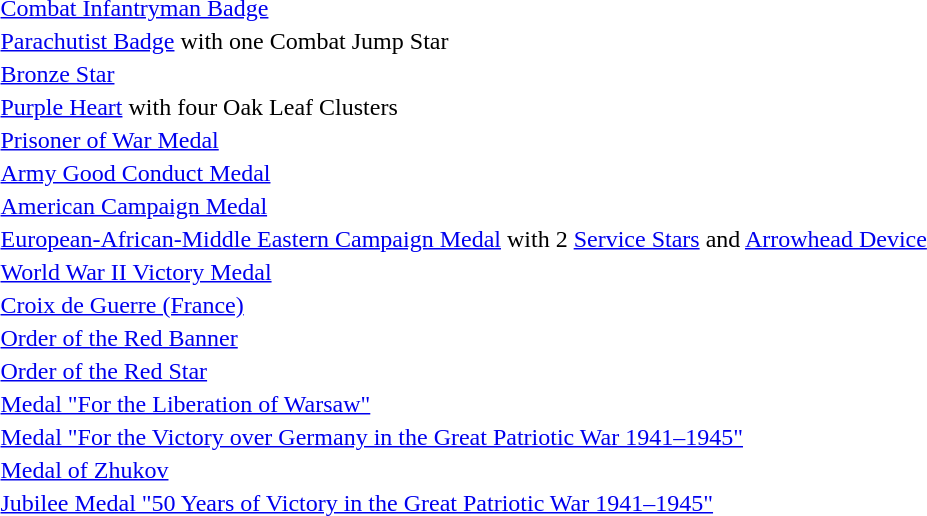<table>
<tr>
<td></td>
<td><a href='#'>Combat Infantryman Badge</a></td>
</tr>
<tr>
<td></td>
<td><a href='#'>Parachutist Badge</a> with one Combat Jump Star</td>
</tr>
<tr>
<td></td>
<td><a href='#'>Bronze Star</a></td>
</tr>
<tr>
<td></td>
<td><a href='#'>Purple Heart</a> with four Oak Leaf Clusters</td>
</tr>
<tr>
<td></td>
<td><a href='#'>Prisoner of War Medal</a></td>
</tr>
<tr>
<td></td>
<td><a href='#'>Army Good Conduct Medal</a></td>
</tr>
<tr>
<td></td>
<td><a href='#'>American Campaign Medal</a></td>
</tr>
<tr>
<td></td>
<td><a href='#'>European-African-Middle Eastern Campaign Medal</a> with 2 <a href='#'>Service Stars</a> and <a href='#'>Arrowhead Device</a></td>
</tr>
<tr>
<td></td>
<td><a href='#'>World War II Victory Medal</a></td>
</tr>
<tr>
<td></td>
<td><a href='#'>Croix de Guerre (France)</a></td>
</tr>
<tr>
<td></td>
<td><a href='#'>Order of the Red Banner</a></td>
</tr>
<tr>
<td></td>
<td><a href='#'>Order of the Red Star</a></td>
</tr>
<tr>
<td></td>
<td><a href='#'>Medal "For the Liberation of Warsaw"</a></td>
</tr>
<tr>
<td></td>
<td><a href='#'>Medal "For the Victory over Germany in the Great Patriotic War 1941–1945" </a></td>
</tr>
<tr>
<td></td>
<td><a href='#'>Medal of Zhukov</a></td>
</tr>
<tr>
<td></td>
<td><a href='#'>Jubilee Medal "50 Years of Victory in the Great Patriotic War 1941–1945"</a></td>
</tr>
</table>
